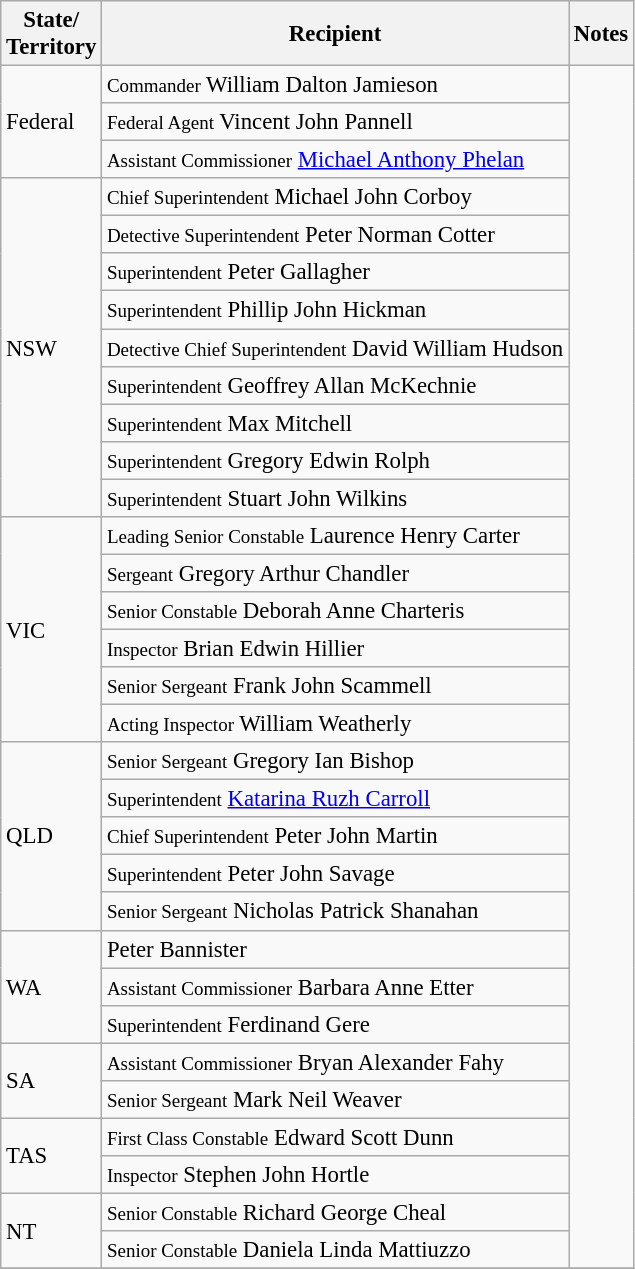<table class="wikitable" style="font-size:95%;">
<tr>
<th>State/<br>Territory</th>
<th>Recipient</th>
<th>Notes</th>
</tr>
<tr>
<td rowspan=3>Federal</td>
<td><small>Commander</small> William Dalton Jamieson</td>
<td rowspan=32></td>
</tr>
<tr>
<td><small>Federal Agent</small> Vincent John Pannell</td>
</tr>
<tr>
<td><small>Assistant Commissioner</small> <a href='#'>Michael Anthony Phelan</a></td>
</tr>
<tr>
<td rowspan=9>NSW</td>
<td><small>Chief Superintendent</small> Michael John Corboy</td>
</tr>
<tr>
<td><small>Detective Superintendent</small> Peter Norman Cotter</td>
</tr>
<tr>
<td><small>Superintendent</small> Peter Gallagher</td>
</tr>
<tr>
<td><small>Superintendent</small> Phillip John Hickman</td>
</tr>
<tr>
<td><small>Detective Chief Superintendent</small> David William Hudson</td>
</tr>
<tr>
<td><small>Superintendent</small> Geoffrey Allan McKechnie</td>
</tr>
<tr>
<td><small>Superintendent</small> Max Mitchell</td>
</tr>
<tr>
<td><small>Superintendent</small> Gregory Edwin Rolph</td>
</tr>
<tr>
<td><small>Superintendent</small> Stuart John Wilkins</td>
</tr>
<tr>
<td rowspan=6>VIC</td>
<td><small>Leading Senior Constable</small> Laurence Henry Carter</td>
</tr>
<tr>
<td><small>Sergeant</small> Gregory Arthur Chandler</td>
</tr>
<tr>
<td><small>Senior Constable</small> Deborah Anne Charteris</td>
</tr>
<tr>
<td><small>Inspector</small> Brian Edwin Hillier</td>
</tr>
<tr>
<td><small>Senior Sergeant</small> Frank John Scammell</td>
</tr>
<tr>
<td><small>Acting Inspector</small> William Weatherly</td>
</tr>
<tr>
<td rowspan=5>QLD</td>
<td><small>Senior Sergeant</small> Gregory Ian Bishop</td>
</tr>
<tr>
<td><small>Superintendent</small> <a href='#'>Katarina Ruzh Carroll</a></td>
</tr>
<tr>
<td><small>Chief Superintendent</small> Peter John Martin</td>
</tr>
<tr>
<td><small>Superintendent</small> Peter John Savage</td>
</tr>
<tr>
<td><small>Senior Sergeant</small> Nicholas Patrick Shanahan</td>
</tr>
<tr>
<td rowspan=3>WA</td>
<td>Peter Bannister</td>
</tr>
<tr>
<td><small>Assistant Commissioner</small> Barbara Anne Etter</td>
</tr>
<tr>
<td><small>Superintendent</small> Ferdinand Gere</td>
</tr>
<tr>
<td rowspan=2>SA</td>
<td><small>Assistant Commissioner</small> Bryan Alexander Fahy</td>
</tr>
<tr>
<td><small>Senior Sergeant</small> Mark Neil Weaver</td>
</tr>
<tr>
<td rowspan=2>TAS</td>
<td><small>First Class Constable</small> Edward Scott Dunn</td>
</tr>
<tr>
<td><small>Inspector</small> Stephen John Hortle</td>
</tr>
<tr>
<td rowspan=2>NT</td>
<td><small>Senior Constable</small> Richard George Cheal</td>
</tr>
<tr>
<td><small>Senior Constable</small> Daniela Linda Mattiuzzo</td>
</tr>
<tr>
</tr>
</table>
